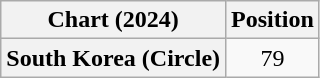<table class="wikitable plainrowheaders" style="text-align:center">
<tr>
<th scope="col">Chart (2024)</th>
<th scope="col">Position</th>
</tr>
<tr>
<th scope="row">South Korea (Circle)</th>
<td>79</td>
</tr>
</table>
